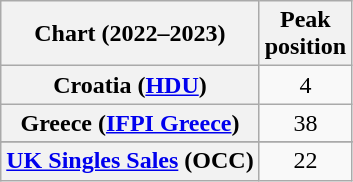<table class="wikitable sortable plainrowheaders" style="text-align:center">
<tr>
<th>Chart (2022–2023)</th>
<th>Peak<br>position</th>
</tr>
<tr>
<th scope="row">Croatia (<a href='#'>HDU</a>)</th>
<td>4</td>
</tr>
<tr>
<th scope="row">Greece (<a href='#'>IFPI Greece</a>)</th>
<td>38</td>
</tr>
<tr>
</tr>
<tr>
<th scope="row"><a href='#'>UK Singles Sales</a> (OCC)</th>
<td>22</td>
</tr>
</table>
